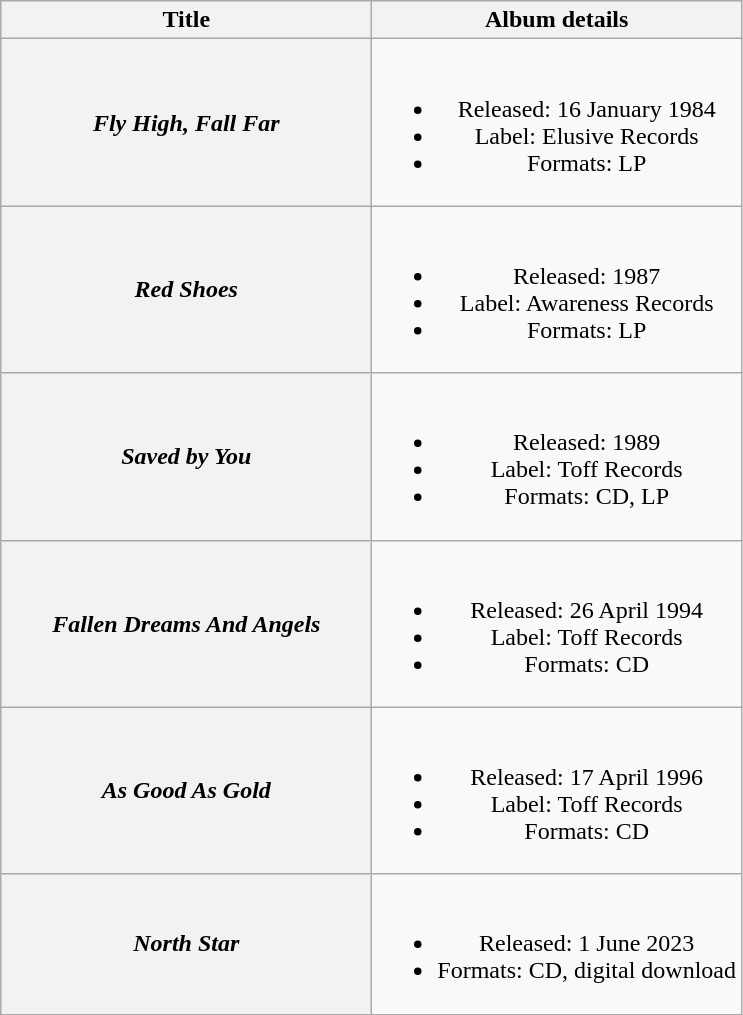<table class="wikitable plainrowheaders" style="text-align:center;">
<tr>
<th scope="col" style="width:15em;">Title</th>
<th scope="col">Album details</th>
</tr>
<tr>
<th scope="row"><em>Fly High, Fall Far</em></th>
<td><br><ul><li>Released: 16 January 1984</li><li>Label: Elusive Records</li><li>Formats: LP</li></ul></td>
</tr>
<tr>
<th scope="row"><em>Red Shoes</em></th>
<td><br><ul><li>Released: 1987</li><li>Label: Awareness Records</li><li>Formats: LP</li></ul></td>
</tr>
<tr>
<th scope="row"><em>Saved by You</em></th>
<td><br><ul><li>Released: 1989</li><li>Label: Toff Records</li><li>Formats: CD, LP</li></ul></td>
</tr>
<tr>
<th scope="row"><em>Fallen Dreams And Angels</em></th>
<td><br><ul><li>Released: 26 April 1994</li><li>Label: Toff Records</li><li>Formats: CD</li></ul></td>
</tr>
<tr>
<th scope="row"><em>As Good As Gold</em></th>
<td><br><ul><li>Released: 17 April 1996</li><li>Label: Toff Records</li><li>Formats: CD</li></ul></td>
</tr>
<tr>
<th scope="row"><em>North Star</em></th>
<td><br><ul><li>Released: 1 June 2023</li><li>Formats: CD, digital download</li></ul></td>
</tr>
</table>
